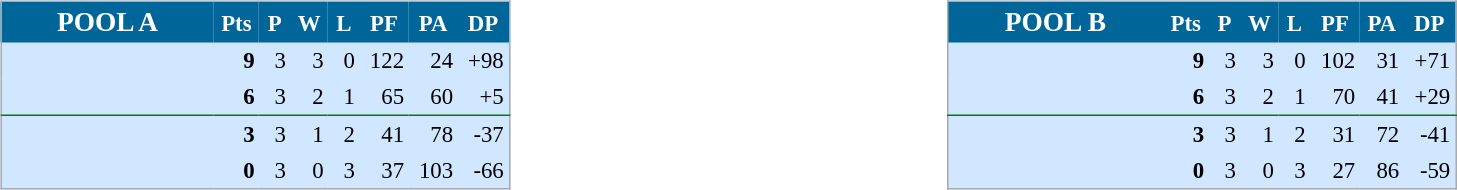<table width="100%" align=center>
<tr>
<td valign="top" width="50%"><br><table align=center cellpadding="3" cellspacing="0" style="background: #D0E7FF; border: 1px #aaa solid; border-collapse: collapse; font-size: 95%;" width=340>
<tr bgcolor=#006699 style="color:white;">
<th width=34% style=font-size:120%><strong>POOL A</strong></th>
<th width=5%>Pts</th>
<th width=5%>P</th>
<th width=5%>W</th>
<th width=5%>L</th>
<th width=5%>PF</th>
<th width=5%>PA</th>
<th width=5%>DP</th>
</tr>
<tr align=right>
<td align=left><strong></strong></td>
<td><strong>9</strong></td>
<td>3</td>
<td>3</td>
<td>0</td>
<td>122</td>
<td>24</td>
<td>+98</td>
</tr>
<tr align=right style="border-bottom:1px solid green;">
<td align=left><strong></strong></td>
<td><strong>6</strong></td>
<td>3</td>
<td>2</td>
<td>1</td>
<td>65</td>
<td>60</td>
<td>+5</td>
</tr>
<tr align=right>
<td align=left></td>
<td><strong>3</strong></td>
<td>3</td>
<td>1</td>
<td>2</td>
<td>41</td>
<td>78</td>
<td>-37</td>
</tr>
<tr align=right>
<td align=left></td>
<td><strong>0</strong></td>
<td>3</td>
<td>0</td>
<td>3</td>
<td>37</td>
<td>103</td>
<td>-66</td>
</tr>
</table>
</td>
<td valign="top" width="50%"><br><table align=center cellpadding="3" cellspacing="0" style="background: #D0E7FF; border: 1px #aaa solid; border-collapse: collapse; font-size:95%;" width=340>
<tr bgcolor=#006699 style="color:white;">
<th width=34% style=font-size:120%><strong>POOL B</strong></th>
<th width=5%>Pts</th>
<th width=5%>P</th>
<th width=5%>W</th>
<th width=5%>L</th>
<th width=5%>PF</th>
<th width=5%>PA</th>
<th width=5%>DP</th>
</tr>
<tr align=right>
<td align=left><strong></strong></td>
<td><strong>9</strong></td>
<td>3</td>
<td>3</td>
<td>0</td>
<td>102</td>
<td>31</td>
<td>+71</td>
</tr>
<tr align=right style="border-bottom:1px solid green;">
<td align=left><strong></strong></td>
<td><strong>6</strong></td>
<td>3</td>
<td>2</td>
<td>1</td>
<td>70</td>
<td>41</td>
<td>+29</td>
</tr>
<tr align=right>
<td align=left></td>
<td><strong>3</strong></td>
<td>3</td>
<td>1</td>
<td>2</td>
<td>31</td>
<td>72</td>
<td>-41</td>
</tr>
<tr align=right>
<td align=left></td>
<td><strong>0</strong></td>
<td>3</td>
<td>0</td>
<td>3</td>
<td>27</td>
<td>86</td>
<td>-59</td>
</tr>
</table>
</td>
</tr>
</table>
